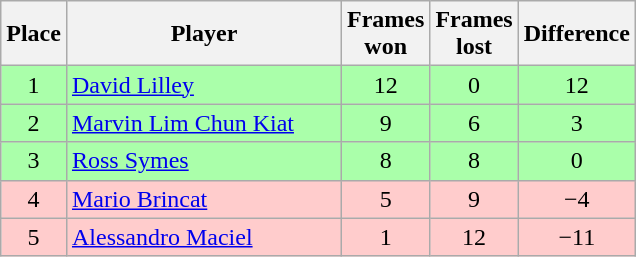<table class="wikitable sortable" style="text-align: center;">
<tr>
<th width=20>Place</th>
<th width=176>Player</th>
<th width=20>Frames won</th>
<th width=20>Frames lost</th>
<th width=20>Difference</th>
</tr>
<tr style="background:#aaffaa;">
<td>1</td>
<td style="text-align:left;"> <a href='#'>David Lilley</a></td>
<td>12</td>
<td>0</td>
<td>12</td>
</tr>
<tr style="background:#aaffaa;">
<td>2</td>
<td style="text-align:left;"> <a href='#'>Marvin Lim Chun Kiat</a></td>
<td>9</td>
<td>6</td>
<td>3</td>
</tr>
<tr style="background:#aaffaa;">
<td>3</td>
<td style="text-align:left;"> <a href='#'>Ross Symes</a></td>
<td>8</td>
<td>8</td>
<td>0</td>
</tr>
<tr style="background:#fcc;">
<td>4</td>
<td style="text-align:left;"> <a href='#'>Mario Brincat</a></td>
<td>5</td>
<td>9</td>
<td>−4</td>
</tr>
<tr style="background:#fcc;">
<td>5</td>
<td style="text-align:left;"> <a href='#'>Alessandro Maciel</a></td>
<td>1</td>
<td>12</td>
<td>−11</td>
</tr>
</table>
